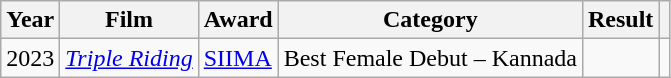<table class="wikitable">
<tr>
<th>Year</th>
<th>Film</th>
<th>Award</th>
<th>Category</th>
<th>Result</th>
<th scope="col" class="unsortable"></th>
</tr>
<tr>
<td>2023</td>
<td><em><a href='#'>Triple Riding</a></em></td>
<td><a href='#'>SIIMA</a></td>
<td>Best Female Debut – Kannada</td>
<td></td>
<td></td>
</tr>
</table>
